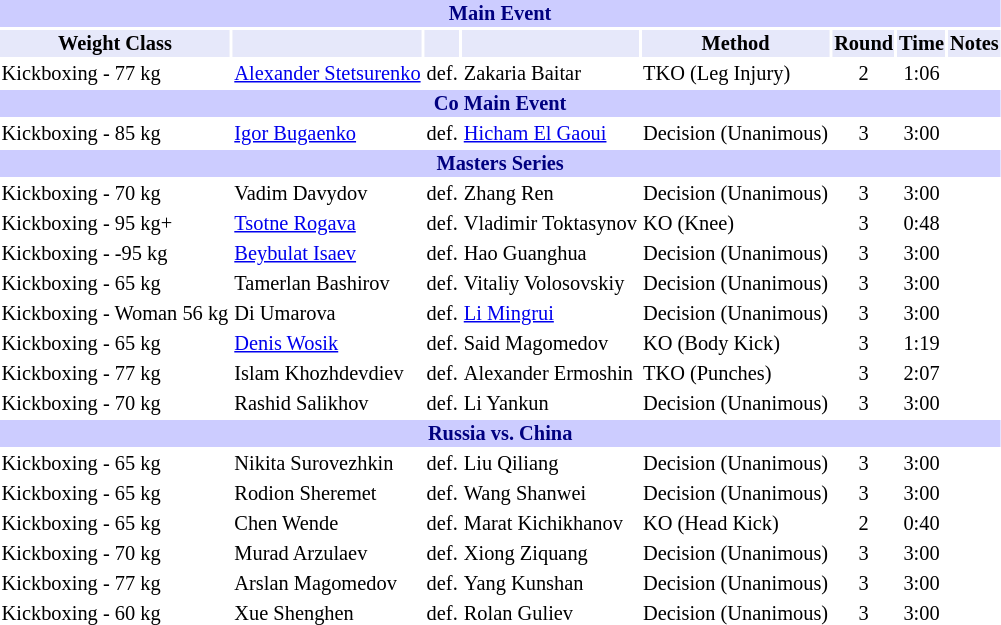<table class="toccolours" style="font-size: 85%;">
<tr>
<th colspan="8" style="background-color: #ccf; color: #000080; text-align: center;"><strong>Main Event</strong></th>
</tr>
<tr>
<th colspan="1" style="background-color: #E6E8FA; color: #000000; text-align: center;">Weight Class</th>
<th colspan="1" style="background-color: #E6E8FA; color: #000000; text-align: center;"></th>
<th colspan="1" style="background-color: #E6E8FA; color: #000000; text-align: center;"></th>
<th colspan="1" style="background-color: #E6E8FA; color: #000000; text-align: center;"></th>
<th colspan="1" style="background-color: #E6E8FA; color: #000000; text-align: center;">Method</th>
<th colspan="1" style="background-color: #E6E8FA; color: #000000; text-align: center;">Round</th>
<th colspan="1" style="background-color: #E6E8FA; color: #000000; text-align: center;">Time</th>
<th colspan="1" style="background-color: #E6E8FA; color: #000000; text-align: center;">Notes</th>
</tr>
<tr>
<td>Kickboxing - 77 kg</td>
<td> <a href='#'>Alexander Stetsurenko</a></td>
<td align=center>def.</td>
<td> Zakaria Baitar</td>
<td>TKO (Leg Injury)</td>
<td align=center>2</td>
<td align=center>1:06</td>
<td></td>
</tr>
<tr>
<th colspan="8" style="background-color: #ccf; color: #000080; text-align: center;"><strong>Co Main Event</strong></th>
</tr>
<tr>
<td>Kickboxing - 85 kg</td>
<td> <a href='#'>Igor Bugaenko</a></td>
<td align=center>def.</td>
<td> <a href='#'>Hicham El Gaoui</a></td>
<td>Decision (Unanimous)</td>
<td align=center>3</td>
<td align=center>3:00</td>
<td></td>
</tr>
<tr>
<th colspan="8" style="background-color: #ccf; color: #000080; text-align: center;"><strong>Masters Series</strong></th>
</tr>
<tr>
<td>Kickboxing - 70 kg</td>
<td> Vadim Davydov</td>
<td align=center>def.</td>
<td> Zhang Ren</td>
<td>Decision (Unanimous)</td>
<td align=center>3</td>
<td align=center>3:00</td>
<td></td>
</tr>
<tr>
<td>Kickboxing - 95 kg+</td>
<td> <a href='#'>Tsotne Rogava</a></td>
<td align=center>def.</td>
<td> Vladimir Toktasynov</td>
<td>KO (Knee)</td>
<td align=center>3</td>
<td align=center>0:48</td>
<td></td>
</tr>
<tr>
<td>Kickboxing - -95 kg</td>
<td> <a href='#'>Beybulat Isaev</a></td>
<td align=center>def.</td>
<td> Hao Guanghua</td>
<td>Decision (Unanimous)</td>
<td align=center>3</td>
<td align=center>3:00</td>
<td></td>
</tr>
<tr>
<td>Kickboxing - 65 kg</td>
<td> Tamerlan Bashirov</td>
<td align=center>def.</td>
<td> Vitaliy Volosovskiy</td>
<td>Decision (Unanimous)</td>
<td align=center>3</td>
<td align=center>3:00</td>
<td></td>
</tr>
<tr>
<td>Kickboxing - Woman 56 kg</td>
<td> Di Umarova</td>
<td align=center>def.</td>
<td> <a href='#'>Li Mingrui</a></td>
<td>Decision (Unanimous)</td>
<td align=center>3</td>
<td align=center>3:00</td>
<td></td>
</tr>
<tr>
<td>Kickboxing - 65 kg</td>
<td> <a href='#'>Denis Wosik</a></td>
<td align=center>def.</td>
<td> Said Magomedov</td>
<td>KO (Body Kick)</td>
<td align=center>3</td>
<td align=center>1:19</td>
<td></td>
</tr>
<tr>
<td>Kickboxing - 77 kg</td>
<td> Islam Khozhdevdiev</td>
<td align=center>def.</td>
<td> Alexander Ermoshin</td>
<td>TKO (Punches)</td>
<td align=center>3</td>
<td align=center>2:07</td>
<td></td>
</tr>
<tr>
<td>Kickboxing - 70 kg</td>
<td> Rashid Salikhov</td>
<td align=center>def.</td>
<td> Li Yankun</td>
<td>Decision (Unanimous)</td>
<td align=center>3</td>
<td align=center>3:00</td>
<td></td>
</tr>
<tr>
<th colspan="8" style="background-color: #ccf; color: #000080; text-align: center;"><strong>Russia vs. China</strong></th>
</tr>
<tr>
<td>Kickboxing - 65 kg</td>
<td> Nikita Surovezhkin</td>
<td align=center>def.</td>
<td> Liu Qiliang</td>
<td>Decision (Unanimous)</td>
<td align=center>3</td>
<td align=center>3:00</td>
<td></td>
</tr>
<tr>
<td>Kickboxing - 65 kg</td>
<td> Rodion Sheremet</td>
<td align=center>def.</td>
<td> Wang Shanwei</td>
<td>Decision (Unanimous)</td>
<td align=center>3</td>
<td align=center>3:00</td>
<td></td>
</tr>
<tr>
<td>Kickboxing - 65 kg</td>
<td> Chen Wende</td>
<td align=center>def.</td>
<td> Marat Kichikhanov</td>
<td>KO (Head Kick)</td>
<td align=center>2</td>
<td align=center>0:40</td>
<td></td>
</tr>
<tr>
<td>Kickboxing - 70 kg</td>
<td> Murad Arzulaev</td>
<td align=center>def.</td>
<td> Xiong Ziquang</td>
<td>Decision (Unanimous)</td>
<td align=center>3</td>
<td align=center>3:00</td>
<td></td>
</tr>
<tr>
<td>Kickboxing - 77 kg</td>
<td> Arslan Magomedov</td>
<td align=center>def.</td>
<td> Yang Kunshan</td>
<td>Decision (Unanimous)</td>
<td align=center>3</td>
<td align=center>3:00</td>
<td></td>
</tr>
<tr>
<td>Kickboxing - 60 kg</td>
<td> Xue Shenghen</td>
<td align=center>def.</td>
<td> Rolan Guliev</td>
<td>Decision (Unanimous)</td>
<td align=center>3</td>
<td align=center>3:00</td>
<td></td>
</tr>
<tr>
</tr>
</table>
